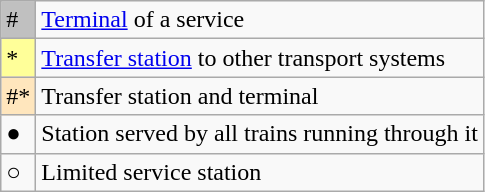<table class="wikitable">
<tr>
<td style="background-color:#C0C0C0">#</td>
<td><a href='#'>Terminal</a> of a service</td>
</tr>
<tr>
<td style="background-color:#FFFF99">*</td>
<td><a href='#'>Transfer station</a> to other transport systems</td>
</tr>
<tr>
<td style="background-color:#FFE6BD">#*</td>
<td>Transfer station and terminal</td>
</tr>
<tr>
<td>●</td>
<td>Station served by all trains running through it</td>
</tr>
<tr>
<td>○</td>
<td>Limited service station</td>
</tr>
</table>
